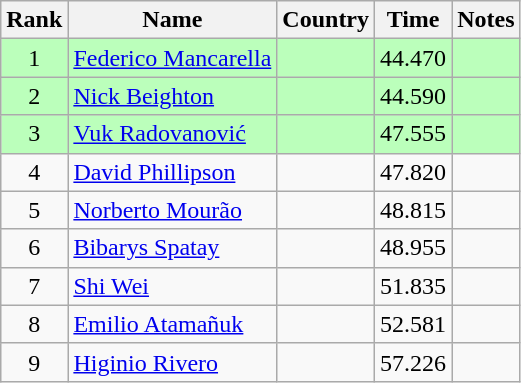<table class="wikitable" style="text-align:center">
<tr>
<th>Rank</th>
<th>Name</th>
<th>Country</th>
<th>Time</th>
<th>Notes</th>
</tr>
<tr bgcolor=bbffbb>
<td>1</td>
<td align="left"><a href='#'>Federico Mancarella</a></td>
<td align="left"></td>
<td>44.470</td>
<td></td>
</tr>
<tr bgcolor=bbffbb>
<td>2</td>
<td align="left"><a href='#'>Nick Beighton</a></td>
<td align="left"></td>
<td>44.590</td>
<td></td>
</tr>
<tr bgcolor=bbffbb>
<td>3</td>
<td align="left"><a href='#'>Vuk Radovanović</a></td>
<td align="left"></td>
<td>47.555</td>
<td></td>
</tr>
<tr>
<td>4</td>
<td align="left"><a href='#'>David Phillipson</a></td>
<td align="left"></td>
<td>47.820</td>
<td></td>
</tr>
<tr>
<td>5</td>
<td align="left"><a href='#'>Norberto Mourão</a></td>
<td align="left"></td>
<td>48.815</td>
<td></td>
</tr>
<tr>
<td>6</td>
<td align="left"><a href='#'>Bibarys Spatay</a></td>
<td align="left"></td>
<td>48.955</td>
<td></td>
</tr>
<tr>
<td>7</td>
<td align="left"><a href='#'>Shi Wei</a></td>
<td align="left"></td>
<td>51.835</td>
<td></td>
</tr>
<tr>
<td>8</td>
<td align="left"><a href='#'>Emilio Atamañuk</a></td>
<td align="left"></td>
<td>52.581</td>
<td></td>
</tr>
<tr>
<td>9</td>
<td align="left"><a href='#'>Higinio Rivero</a></td>
<td align="left"></td>
<td>57.226</td>
<td></td>
</tr>
</table>
